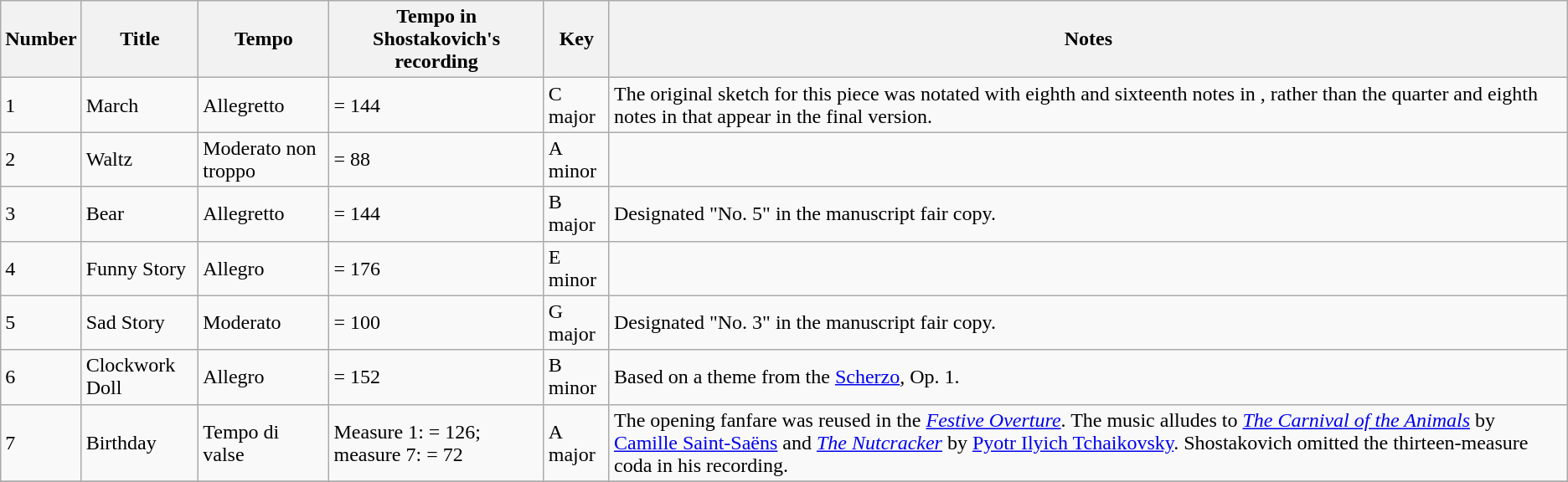<table class="sortable wikitable">
<tr>
<th>Number</th>
<th>Title</th>
<th>Tempo</th>
<th>Tempo in Shostakovich's recording</th>
<th>Key</th>
<th>Notes<br></th>
</tr>
<tr>
<td>1</td>
<td>March</td>
<td>Allegretto</td>
<td> = 144</td>
<td>C major</td>
<td>The original sketch for this piece was notated with eighth and sixteenth notes in , rather than the quarter and eighth notes in  that appear in the final version.</td>
</tr>
<tr>
<td>2</td>
<td>Waltz</td>
<td>Moderato non troppo</td>
<td> = 88</td>
<td>A minor</td>
<td></td>
</tr>
<tr>
<td>3</td>
<td>Bear</td>
<td>Allegretto</td>
<td> = 144</td>
<td>B major</td>
<td>Designated "No. 5" in the manuscript fair copy.</td>
</tr>
<tr>
<td>4</td>
<td>Funny Story</td>
<td>Allegro</td>
<td> = 176</td>
<td>E minor</td>
<td></td>
</tr>
<tr>
<td>5</td>
<td>Sad Story</td>
<td>Moderato</td>
<td> = 100</td>
<td>G major</td>
<td>Designated "No. 3" in the manuscript fair copy.</td>
</tr>
<tr>
<td>6</td>
<td>Clockwork Doll</td>
<td>Allegro</td>
<td> = 152</td>
<td>B minor</td>
<td>Based on a theme from the <a href='#'>Scherzo</a>, Op. 1.</td>
</tr>
<tr>
<td>7</td>
<td>Birthday</td>
<td>Tempo di valse</td>
<td>Measure 1:  = 126; measure 7:  = 72</td>
<td>A major</td>
<td>The opening fanfare was reused in the <em><a href='#'>Festive Overture</a></em>. The music alludes to <em><a href='#'>The Carnival of the Animals</a></em> by <a href='#'>Camille Saint-Saëns</a> and <em><a href='#'>The Nutcracker</a></em> by <a href='#'>Pyotr Ilyich Tchaikovsky</a>. Shostakovich omitted the thirteen-measure coda in his recording.</td>
</tr>
<tr>
</tr>
</table>
